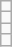<table class="wikitable">
<tr>
<td></td>
</tr>
<tr>
<td></td>
</tr>
<tr>
<td></td>
</tr>
<tr>
<td></td>
</tr>
</table>
